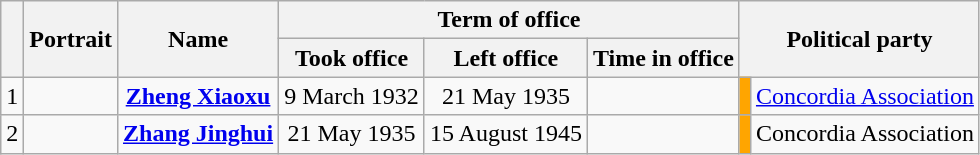<table class="wikitable" style="text-align:center;">
<tr>
<th rowspan=2></th>
<th rowspan=2>Portrait</th>
<th rowspan=2>Name<br></th>
<th colspan=3>Term of office</th>
<th colspan=2 rowspan=2>Political party</th>
</tr>
<tr>
<th>Took office</th>
<th>Left office</th>
<th>Time in office</th>
</tr>
<tr>
<td>1</td>
<td></td>
<td><strong><a href='#'>Zheng Xiaoxu</a></strong><br></td>
<td>9 March 1932</td>
<td>21 May 1935</td>
<td></td>
<th style="background:orange;"></th>
<td><a href='#'>Concordia Association</a></td>
</tr>
<tr>
<td>2</td>
<td></td>
<td><strong><a href='#'>Zhang Jinghui</a></strong><br></td>
<td>21 May 1935</td>
<td>15 August 1945</td>
<td></td>
<th style="background:orange;"></th>
<td>Concordia Association</td>
</tr>
</table>
